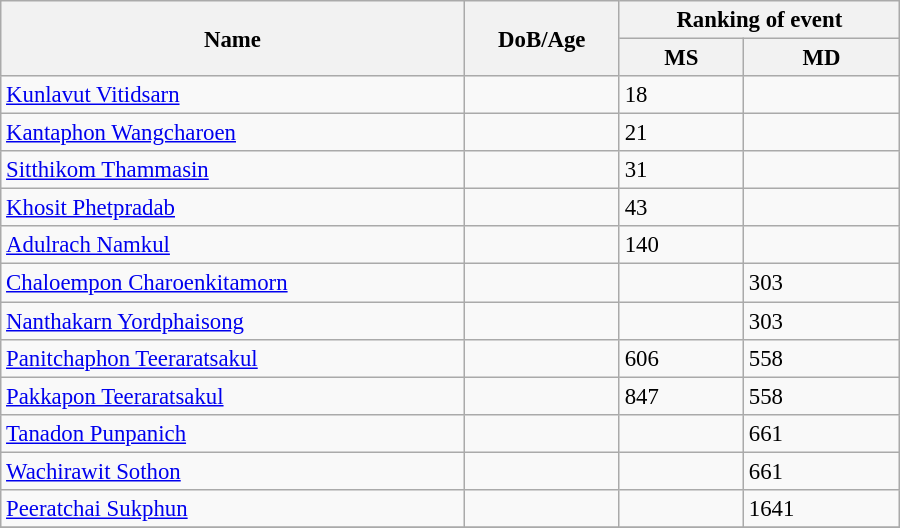<table class="wikitable"  style="width:600px; font-size:95%;">
<tr>
<th align="left" rowspan="2">Name</th>
<th align="left" rowspan="2">DoB/Age</th>
<th align="center" colspan="2">Ranking of event</th>
</tr>
<tr>
<th align="center">MS</th>
<th align="center">MD</th>
</tr>
<tr>
<td align="left"><a href='#'>Kunlavut Vitidsarn</a></td>
<td align="left"></td>
<td>18</td>
<td></td>
</tr>
<tr>
<td align="left"><a href='#'>Kantaphon Wangcharoen</a></td>
<td align="left"></td>
<td>21</td>
<td></td>
</tr>
<tr>
<td align="left"><a href='#'>Sitthikom Thammasin</a></td>
<td align="left"></td>
<td>31</td>
<td></td>
</tr>
<tr>
<td align="left"><a href='#'>Khosit Phetpradab</a></td>
<td align="left"></td>
<td>43</td>
<td></td>
</tr>
<tr>
<td align="left"><a href='#'>Adulrach Namkul</a></td>
<td align="left"></td>
<td>140</td>
<td></td>
</tr>
<tr>
<td align="left"><a href='#'>Chaloempon Charoenkitamorn</a></td>
<td align="left"></td>
<td></td>
<td>303</td>
</tr>
<tr>
<td align="left"><a href='#'>Nanthakarn Yordphaisong</a></td>
<td align="left"></td>
<td></td>
<td>303</td>
</tr>
<tr>
<td align="left"><a href='#'>Panitchaphon Teeraratsakul</a></td>
<td align="left"></td>
<td>606</td>
<td>558</td>
</tr>
<tr>
<td align="left"><a href='#'>Pakkapon Teeraratsakul</a></td>
<td align="left"></td>
<td>847</td>
<td>558</td>
</tr>
<tr>
<td align="left"><a href='#'>Tanadon Punpanich</a></td>
<td align="left"></td>
<td></td>
<td>661</td>
</tr>
<tr>
<td align="left"><a href='#'>Wachirawit Sothon</a></td>
<td align="left"></td>
<td></td>
<td>661</td>
</tr>
<tr>
<td align="left"><a href='#'>Peeratchai Sukphun</a></td>
<td align="left"></td>
<td></td>
<td>1641</td>
</tr>
<tr>
</tr>
</table>
